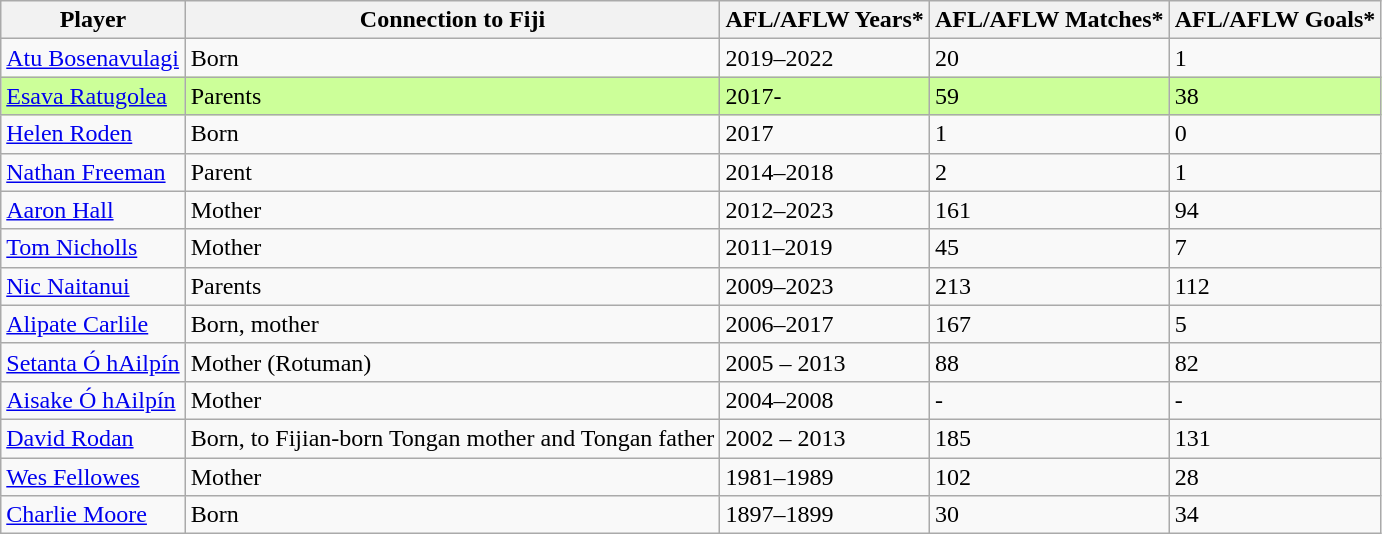<table class="wikitable sortable">
<tr>
<th>Player</th>
<th>Connection to Fiji</th>
<th>AFL/AFLW Years*</th>
<th>AFL/AFLW Matches*</th>
<th>AFL/AFLW Goals*</th>
</tr>
<tr>
<td><a href='#'>Atu Bosenavulagi</a></td>
<td>Born</td>
<td>2019–2022</td>
<td>20</td>
<td>1</td>
</tr>
<tr bgcolor="#CCFF99">
<td><a href='#'>Esava Ratugolea</a></td>
<td>Parents</td>
<td>2017-</td>
<td>59</td>
<td>38</td>
</tr>
<tr>
<td><a href='#'>Helen Roden</a></td>
<td>Born</td>
<td>2017</td>
<td>1</td>
<td>0</td>
</tr>
<tr>
<td><a href='#'>Nathan Freeman</a></td>
<td>Parent</td>
<td>2014–2018</td>
<td>2</td>
<td>1</td>
</tr>
<tr>
<td><a href='#'>Aaron Hall</a></td>
<td>Mother</td>
<td>2012–2023</td>
<td>161</td>
<td>94</td>
</tr>
<tr>
<td><a href='#'>Tom Nicholls</a></td>
<td>Mother</td>
<td>2011–2019</td>
<td>45</td>
<td>7</td>
</tr>
<tr>
<td><a href='#'>Nic Naitanui</a></td>
<td>Parents</td>
<td>2009–2023</td>
<td>213</td>
<td>112</td>
</tr>
<tr>
<td><a href='#'>Alipate Carlile</a></td>
<td>Born, mother</td>
<td>2006–2017</td>
<td>167</td>
<td>5</td>
</tr>
<tr>
<td><a href='#'>Setanta Ó hAilpín</a></td>
<td>Mother (Rotuman)</td>
<td>2005 – 2013</td>
<td>88</td>
<td>82</td>
</tr>
<tr>
<td><a href='#'>Aisake Ó hAilpín</a></td>
<td>Mother</td>
<td>2004–2008</td>
<td>-</td>
<td>-</td>
</tr>
<tr>
<td><a href='#'>David Rodan</a></td>
<td>Born, to Fijian-born Tongan mother and Tongan father</td>
<td>2002 – 2013</td>
<td>185</td>
<td>131</td>
</tr>
<tr>
<td><a href='#'>Wes Fellowes</a></td>
<td>Mother</td>
<td>1981–1989</td>
<td>102</td>
<td>28</td>
</tr>
<tr>
<td><a href='#'>Charlie Moore</a></td>
<td>Born</td>
<td>1897–1899</td>
<td>30</td>
<td>34</td>
</tr>
</table>
